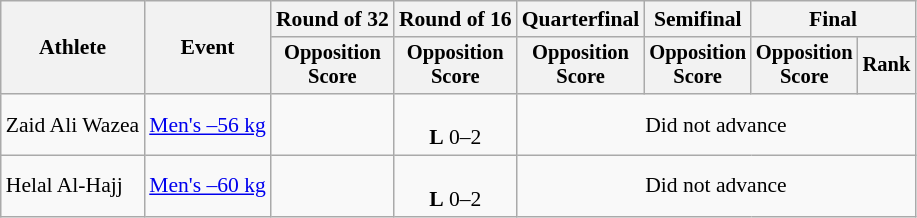<table class=wikitable style=font-size:90%;text-align:center>
<tr>
<th rowspan=2>Athlete</th>
<th rowspan=2>Event</th>
<th>Round of 32</th>
<th>Round of 16</th>
<th>Quarterfinal</th>
<th>Semifinal</th>
<th colspan=2>Final</th>
</tr>
<tr style=font-size:95%>
<th>Opposition<br>Score</th>
<th>Opposition<br>Score</th>
<th>Opposition<br>Score</th>
<th>Opposition<br>Score</th>
<th>Opposition<br>Score</th>
<th>Rank</th>
</tr>
<tr>
<td align=left>Zaid Ali Wazea</td>
<td align=left><a href='#'>Men's –56 kg</a></td>
<td></td>
<td><br><strong>L</strong> 0–2</td>
<td colspan=4>Did not advance</td>
</tr>
<tr>
<td align=left>Helal Al-Hajj</td>
<td align=left><a href='#'>Men's –60 kg</a></td>
<td></td>
<td><br><strong>L</strong> 0–2</td>
<td colspan=4>Did not advance</td>
</tr>
</table>
